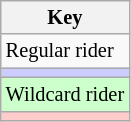<table class="wikitable" style="font-size: 85%;">
<tr>
<th colspan="3">Key</th>
</tr>
<tr>
<td>Regular rider</td>
</tr>
<tr style="background:#ccccff;">
<td></td>
</tr>
<tr style="background:#ccffcc;">
<td>Wildcard rider</td>
</tr>
<tr style="background:#ffcccc;">
<td></td>
</tr>
</table>
